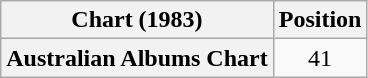<table class="wikitable plainrowheaders">
<tr>
<th scope="col">Chart (1983)</th>
<th scope="col">Position</th>
</tr>
<tr>
<th scope="row">Australian Albums Chart</th>
<td align="center">41</td>
</tr>
</table>
